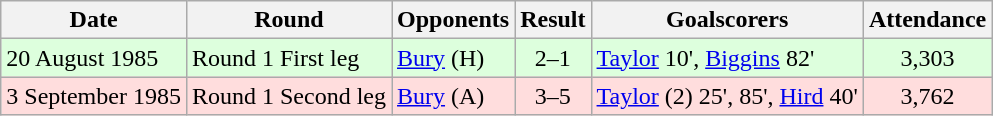<table class="wikitable">
<tr>
<th>Date</th>
<th>Round</th>
<th>Opponents</th>
<th>Result</th>
<th>Goalscorers</th>
<th>Attendance</th>
</tr>
<tr bgcolor="#ddffdd">
<td>20 August 1985</td>
<td>Round 1 First leg</td>
<td><a href='#'>Bury</a> (H)</td>
<td align="center">2–1</td>
<td><a href='#'>Taylor</a> 10', <a href='#'>Biggins</a> 82'</td>
<td align="center">3,303</td>
</tr>
<tr bgcolor="#ffdddd">
<td>3 September 1985</td>
<td>Round 1 Second leg</td>
<td><a href='#'>Bury</a> (A)</td>
<td align="center">3–5</td>
<td><a href='#'>Taylor</a> (2) 25', 85', <a href='#'>Hird</a> 40'</td>
<td align="center">3,762</td>
</tr>
</table>
